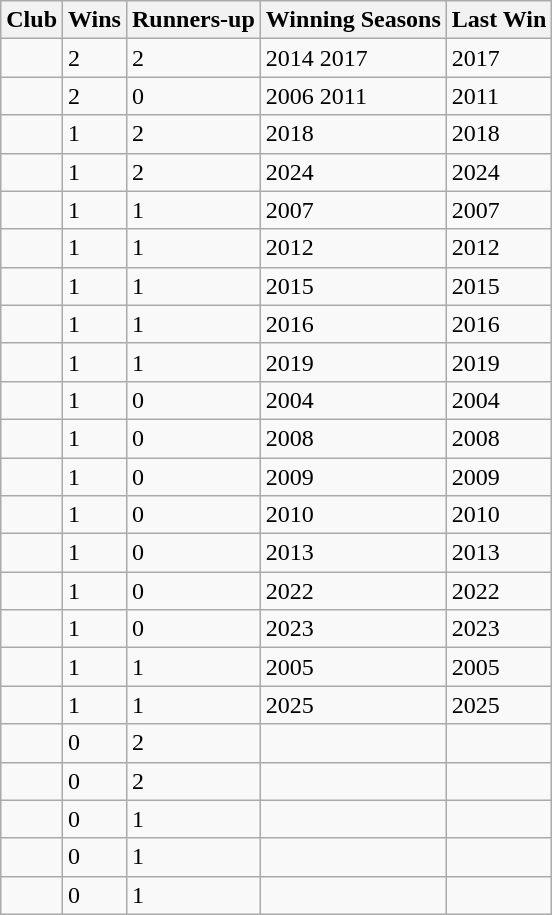<table class="wikitable sortable">
<tr>
<th>Club</th>
<th>Wins</th>
<th>Runners-up</th>
<th class=unsortable>Winning Seasons</th>
<th>Last Win</th>
</tr>
<tr>
<td></td>
<td>2</td>
<td>2</td>
<td>2014 2017</td>
<td>2017</td>
</tr>
<tr>
<td></td>
<td>2</td>
<td>0</td>
<td>2006 2011</td>
<td>2011</td>
</tr>
<tr>
<td></td>
<td>1</td>
<td>2</td>
<td>2018</td>
<td>2018</td>
</tr>
<tr>
<td><strong></strong></td>
<td>1</td>
<td>2</td>
<td>2024</td>
<td>2024</td>
</tr>
<tr>
<td></td>
<td>1</td>
<td>1</td>
<td>2007</td>
<td>2007</td>
</tr>
<tr>
<td></td>
<td>1</td>
<td>1</td>
<td>2012</td>
<td>2012</td>
</tr>
<tr>
<td></td>
<td>1</td>
<td>1</td>
<td>2015</td>
<td>2015</td>
</tr>
<tr>
<td></td>
<td>1</td>
<td>1</td>
<td>2016</td>
<td>2016</td>
</tr>
<tr>
<td></td>
<td>1</td>
<td>1</td>
<td>2019</td>
<td>2019</td>
</tr>
<tr>
<td></td>
<td>1</td>
<td>0</td>
<td>2004</td>
<td>2004</td>
</tr>
<tr>
<td></td>
<td>1</td>
<td>0</td>
<td>2008</td>
<td>2008</td>
</tr>
<tr>
<td></td>
<td>1</td>
<td>0</td>
<td>2009</td>
<td>2009</td>
</tr>
<tr>
<td></td>
<td>1</td>
<td>0</td>
<td>2010</td>
<td>2010</td>
</tr>
<tr>
<td></td>
<td>1</td>
<td>0</td>
<td>2013</td>
<td>2013</td>
</tr>
<tr>
<td><strong></strong></td>
<td>1</td>
<td>0</td>
<td>2022</td>
<td>2022</td>
</tr>
<tr>
<td></td>
<td>1</td>
<td>0</td>
<td>2023</td>
<td>2023</td>
</tr>
<tr>
<td></td>
<td>1</td>
<td>1</td>
<td>2005</td>
<td>2005</td>
</tr>
<tr>
<td><strong></strong></td>
<td>1</td>
<td>1</td>
<td>2025</td>
<td>2025</td>
</tr>
<tr>
<td></td>
<td>0</td>
<td>2</td>
<td></td>
<td></td>
</tr>
<tr>
<td></td>
<td>0</td>
<td>2</td>
<td></td>
<td></td>
</tr>
<tr>
<td></td>
<td>0</td>
<td>1</td>
<td></td>
<td></td>
</tr>
<tr>
<td></td>
<td>0</td>
<td>1</td>
<td></td>
<td></td>
</tr>
<tr>
<td></td>
<td>0</td>
<td>1</td>
<td></td>
<td></td>
</tr>
</table>
